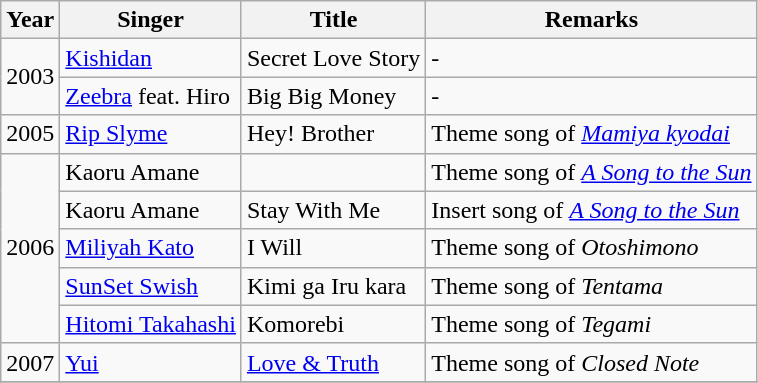<table class="wikitable">
<tr>
<th>Year</th>
<th>Singer</th>
<th>Title</th>
<th>Remarks</th>
</tr>
<tr>
<td rowspan="2">2003</td>
<td><a href='#'>Kishidan</a></td>
<td>Secret Love Story</td>
<td>-</td>
</tr>
<tr>
<td><a href='#'>Zeebra</a> feat. Hiro</td>
<td>Big Big Money</td>
<td>-</td>
</tr>
<tr>
<td>2005</td>
<td><a href='#'>Rip Slyme</a></td>
<td>Hey! Brother</td>
<td>Theme song of <em><a href='#'>Mamiya kyodai</a></em></td>
</tr>
<tr>
<td rowspan="5">2006</td>
<td>Kaoru Amane</td>
<td></td>
<td>Theme song of <em><a href='#'>A Song to the Sun</a></em></td>
</tr>
<tr>
<td>Kaoru Amane</td>
<td>Stay With Me</td>
<td>Insert song of <em><a href='#'>A Song to the Sun</a></em></td>
</tr>
<tr>
<td><a href='#'>Miliyah Kato</a></td>
<td>I Will</td>
<td>Theme song of <em>Otoshimono</em></td>
</tr>
<tr>
<td><a href='#'>SunSet Swish</a></td>
<td>Kimi ga Iru kara </td>
<td>Theme song of <em>Tentama</em></td>
</tr>
<tr>
<td><a href='#'>Hitomi Takahashi</a></td>
<td>Komorebi</td>
<td>Theme song of <em>Tegami</em></td>
</tr>
<tr>
<td>2007</td>
<td><a href='#'>Yui</a></td>
<td><a href='#'>Love & Truth</a></td>
<td>Theme song of <em>Closed Note</em></td>
</tr>
<tr>
</tr>
</table>
